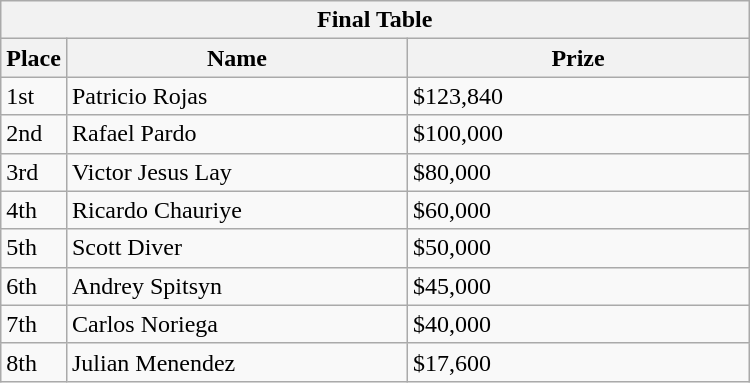<table class="wikitable">
<tr>
<th colspan="3">Final Table</th>
</tr>
<tr>
<th width="30">Place</th>
<th width="220">Name</th>
<th width="220">Prize</th>
</tr>
<tr>
<td>1st</td>
<td> Patricio Rojas</td>
<td>$123,840</td>
</tr>
<tr>
<td>2nd</td>
<td> Rafael Pardo</td>
<td>$100,000</td>
</tr>
<tr>
<td>3rd</td>
<td> Victor Jesus Lay</td>
<td>$80,000</td>
</tr>
<tr>
<td>4th</td>
<td> Ricardo Chauriye</td>
<td>$60,000</td>
</tr>
<tr>
<td>5th</td>
<td> Scott Diver</td>
<td>$50,000</td>
</tr>
<tr>
<td>6th</td>
<td> Andrey Spitsyn</td>
<td>$45,000</td>
</tr>
<tr>
<td>7th</td>
<td> Carlos Noriega</td>
<td>$40,000</td>
</tr>
<tr>
<td>8th</td>
<td> Julian Menendez</td>
<td>$17,600</td>
</tr>
</table>
